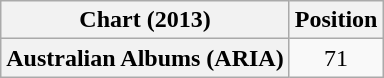<table class="wikitable plainrowheaders">
<tr>
<th scope="col">Chart (2013)</th>
<th scope="col">Position</th>
</tr>
<tr>
<th scope="row">Australian Albums (ARIA)</th>
<td style="text-align:center;">71</td>
</tr>
</table>
